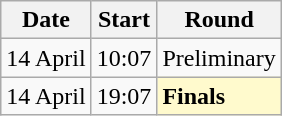<table class=wikitable>
<tr>
<th>Date</th>
<th>Start</th>
<th>Round</th>
</tr>
<tr>
<td>14 April</td>
<td>10:07</td>
<td>Preliminary</td>
</tr>
<tr>
<td>14 April</td>
<td>19:07</td>
<td style=background:lemonchiffon><strong>Finals</strong></td>
</tr>
</table>
